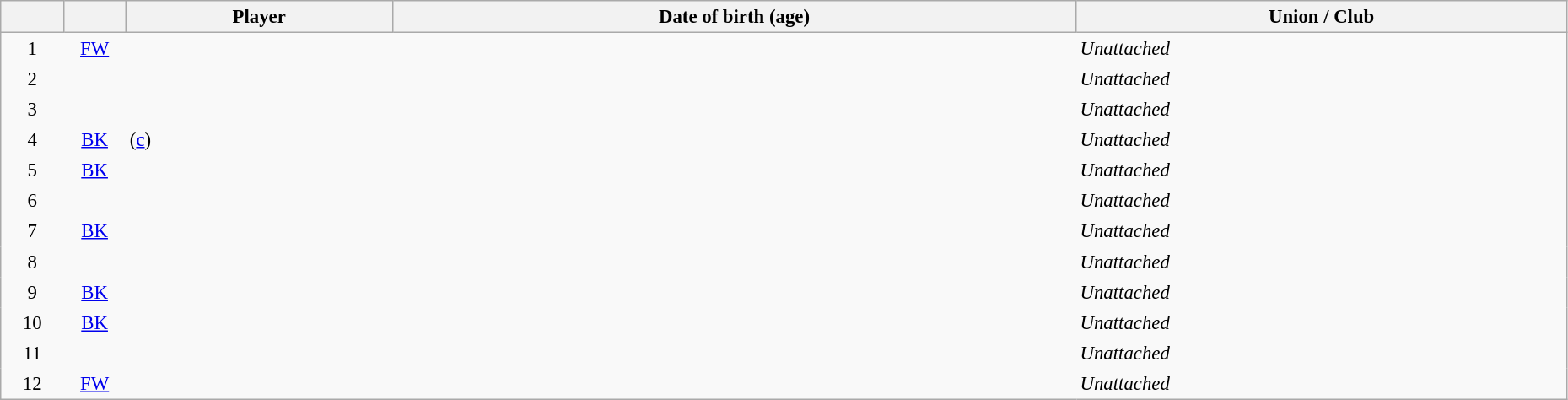<table class="sortable wikitable plainrowheaders" style="font-size:95%; width: 98%">
<tr>
<th scope="col" style="width:4%"></th>
<th scope="col" style="width:4%"></th>
<th scope="col">Player</th>
<th scope="col">Date of birth (age)</th>
<th scope="col">Union / Club</th>
</tr>
<tr>
<td style="text-align:center; border:0">1</td>
<td style="text-align:center; border:0"><a href='#'>FW</a></td>
<td style="text-align:left; border:0"></td>
<td style="text-align:left; border:0"></td>
<td style="text-align:left; border:0"><em>Unattached</em></td>
</tr>
<tr>
<td style="text-align:center; border:0">2</td>
<td style="text-align:center; border:0"></td>
<td style="text-align:left; border:0"></td>
<td style="text-align:left; border:0"></td>
<td style="text-align:left; border:0"><em>Unattached</em></td>
</tr>
<tr>
<td style="text-align:center; border:0">3</td>
<td style="text-align:center; border:0"></td>
<td style="text-align:left; border:0"></td>
<td style="text-align:left; border:0"></td>
<td style="text-align:left; border:0"><em>Unattached</em></td>
</tr>
<tr>
<td style="text-align:center; border:0">4</td>
<td style="text-align:center; border:0"><a href='#'>BK</a></td>
<td style="text-align:left; border:0"> (<a href='#'>c</a>)</td>
<td style="text-align:left; border:0"></td>
<td style="text-align:left; border:0"><em>Unattached</em></td>
</tr>
<tr>
<td style="text-align:center; border:0">5</td>
<td style="text-align:center; border:0"><a href='#'>BK</a></td>
<td style="text-align:left; border:0"></td>
<td style="text-align:left; border:0"></td>
<td style="text-align:left; border:0"><em>Unattached</em></td>
</tr>
<tr>
<td style="text-align:center; border:0">6</td>
<td style="text-align:center; border:0"></td>
<td style="text-align:left; border:0"></td>
<td style="text-align:left; border:0"></td>
<td style="text-align:left; border:0"><em>Unattached</em></td>
</tr>
<tr>
<td style="text-align:center; border:0">7</td>
<td style="text-align:center; border:0"><a href='#'>BK</a></td>
<td style="text-align:left; border:0"></td>
<td style="text-align:left; border:0"></td>
<td style="text-align:left; border:0"><em>Unattached</em></td>
</tr>
<tr>
<td style="text-align:center; border:0">8</td>
<td style="text-align:center; border:0"></td>
<td style="text-align:left; border:0"></td>
<td style="text-align:left; border:0"></td>
<td style="text-align:left; border:0"><em>Unattached</em></td>
</tr>
<tr>
<td style="text-align:center; border:0">9</td>
<td style="text-align:center; border:0"><a href='#'>BK</a></td>
<td style="text-align:left; border:0"></td>
<td style="text-align:left; border:0"></td>
<td style="text-align:left; border:0"><em>Unattached</em></td>
</tr>
<tr>
<td style="text-align:center; border:0">10</td>
<td style="text-align:center; border:0"><a href='#'>BK</a></td>
<td style="text-align:left; border:0"></td>
<td style="text-align:left; border:0"></td>
<td style="text-align:left; border:0"><em>Unattached</em></td>
</tr>
<tr>
<td style="text-align:center; border:0">11</td>
<td style="text-align:center; border:0"></td>
<td style="text-align:left; border:0"></td>
<td style="text-align:left; border:0"></td>
<td style="text-align:left; border:0"><em>Unattached</em></td>
</tr>
<tr>
<td style="text-align:center; border:0">12</td>
<td style="text-align:center; border:0"><a href='#'>FW</a></td>
<td style="text-align:left; border:0"></td>
<td style="text-align:left; border:0"></td>
<td style="text-align:left; border:0"><em>Unattached</em></td>
</tr>
</table>
